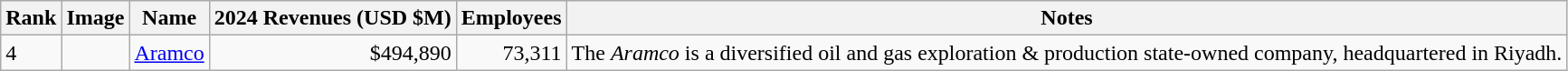<table class="wikitable sortable">
<tr>
<th>Rank</th>
<th>Image</th>
<th>Name</th>
<th>2024 Revenues (USD $M)</th>
<th>Employees</th>
<th>Notes</th>
</tr>
<tr>
<td>4</td>
<td></td>
<td><a href='#'>Aramco</a></td>
<td align="right">$494,890</td>
<td align="right">73,311</td>
<td>The <em>Aramco</em> is a diversified oil and gas exploration & production state-owned company, headquartered in Riyadh.</td>
</tr>
</table>
